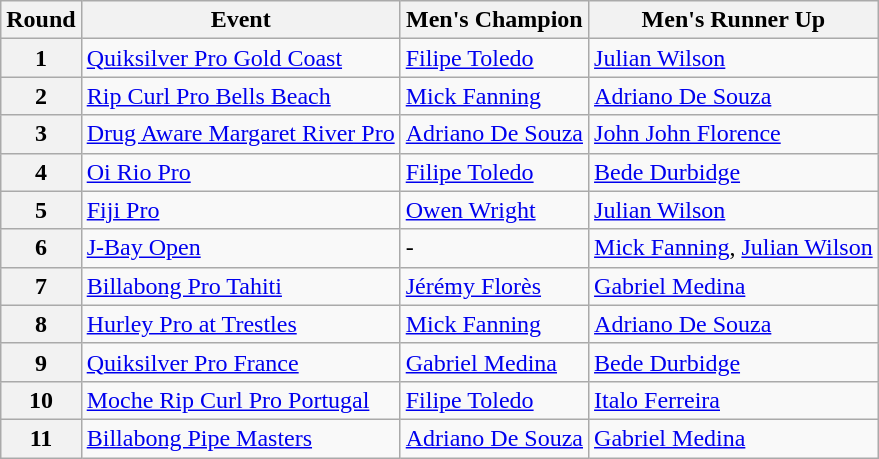<table class="wikitable">
<tr>
<th>Round</th>
<th>Event</th>
<th>Men's Champion</th>
<th>Men's Runner Up</th>
</tr>
<tr>
<th>1</th>
<td> <a href='#'> Quiksilver Pro Gold Coast</a></td>
<td> <a href='#'>Filipe Toledo</a></td>
<td> <a href='#'>Julian Wilson</a></td>
</tr>
<tr>
<th>2</th>
<td> <a href='#'>Rip Curl Pro Bells Beach</a></td>
<td> <a href='#'>Mick Fanning</a></td>
<td> <a href='#'>Adriano De Souza</a></td>
</tr>
<tr>
<th>3</th>
<td> <a href='#'>Drug Aware Margaret River Pro</a></td>
<td> <a href='#'>Adriano De Souza</a></td>
<td> <a href='#'>John John Florence</a></td>
</tr>
<tr>
<th>4</th>
<td> <a href='#'>Oi Rio Pro</a></td>
<td> <a href='#'>Filipe Toledo</a></td>
<td> <a href='#'>Bede Durbidge</a></td>
</tr>
<tr>
<th>5</th>
<td> <a href='#'>Fiji Pro</a></td>
<td> <a href='#'>Owen Wright</a></td>
<td> <a href='#'>Julian Wilson</a></td>
</tr>
<tr>
<th>6</th>
<td> <a href='#'>J-Bay Open</a></td>
<td>-</td>
<td> <a href='#'>Mick Fanning</a>,  <a href='#'>Julian Wilson</a></td>
</tr>
<tr>
<th>7</th>
<td> <a href='#'>Billabong Pro Tahiti</a></td>
<td> <a href='#'>Jérémy Florès</a></td>
<td> <a href='#'>Gabriel Medina</a></td>
</tr>
<tr>
<th>8</th>
<td><a href='#'>Hurley Pro at Trestles</a></td>
<td> <a href='#'>Mick Fanning</a></td>
<td> <a href='#'>Adriano De Souza</a></td>
</tr>
<tr>
<th>9</th>
<td> <a href='#'>Quiksilver Pro France</a></td>
<td> <a href='#'>Gabriel Medina</a></td>
<td> <a href='#'>Bede Durbidge</a></td>
</tr>
<tr>
<th>10</th>
<td> <a href='#'>Moche Rip Curl Pro Portugal</a></td>
<td> <a href='#'>Filipe Toledo</a></td>
<td> <a href='#'>Italo Ferreira</a></td>
</tr>
<tr>
<th>11</th>
<td> <a href='#'>Billabong Pipe Masters</a></td>
<td> <a href='#'>Adriano De Souza</a></td>
<td> <a href='#'>Gabriel Medina</a></td>
</tr>
</table>
